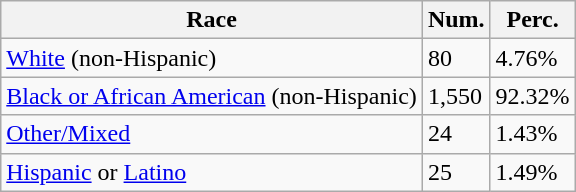<table class="wikitable">
<tr>
<th>Race</th>
<th>Num.</th>
<th>Perc.</th>
</tr>
<tr>
<td><a href='#'>White</a> (non-Hispanic)</td>
<td>80</td>
<td>4.76%</td>
</tr>
<tr>
<td><a href='#'>Black or African American</a> (non-Hispanic)</td>
<td>1,550</td>
<td>92.32%</td>
</tr>
<tr>
<td><a href='#'>Other/Mixed</a></td>
<td>24</td>
<td>1.43%</td>
</tr>
<tr>
<td><a href='#'>Hispanic</a> or <a href='#'>Latino</a></td>
<td>25</td>
<td>1.49%</td>
</tr>
</table>
